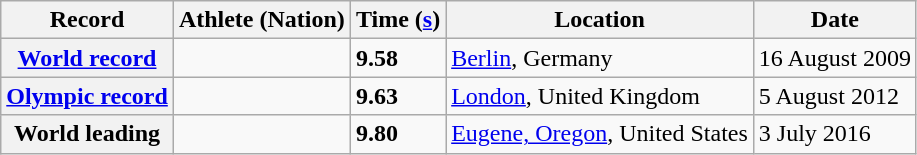<table class="wikitable">
<tr>
<th scope="col">Record</th>
<th scope="col">Athlete (Nation)</th>
<th scope="col">Time (<a href='#'>s</a>)</th>
<th scope="col">Location</th>
<th scope="col">Date</th>
</tr>
<tr>
<th scope="row"><a href='#'>World record</a></th>
<td></td>
<td><strong>9.58</strong></td>
<td><a href='#'>Berlin</a>, Germany</td>
<td>16 August 2009</td>
</tr>
<tr>
<th scope="row"><a href='#'>Olympic record</a></th>
<td></td>
<td><strong>9.63</strong></td>
<td><a href='#'>London</a>, United Kingdom</td>
<td>5 August 2012</td>
</tr>
<tr>
<th scope="row">World leading</th>
<td></td>
<td><strong>9.80</strong> </td>
<td><a href='#'>Eugene, Oregon</a>, United States</td>
<td>3 July 2016</td>
</tr>
</table>
